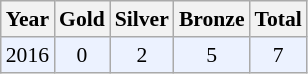<table class="sortable wikitable" style="font-size: 90%;">
<tr>
<th>Year</th>
<th>Gold</th>
<th>Silver</th>
<th>Bronze</th>
<th>Total</th>
</tr>
<tr style="background:#ECF2FF">
<td align="center">2016</td>
<td align="center">0</td>
<td align="center">2</td>
<td align="center">5</td>
<td align="center">7</td>
</tr>
</table>
